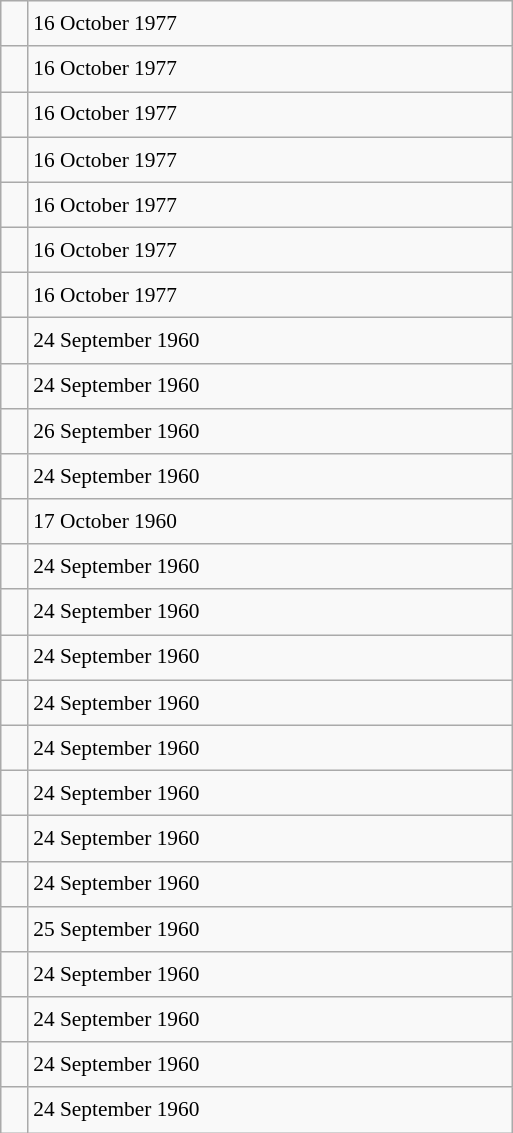<table class="wikitable" style="font-size: 89%; float: left; width: 24em; margin-right: 1em; line-height: 1.65em">
<tr>
<td></td>
<td>16 October 1977</td>
</tr>
<tr>
<td></td>
<td>16 October 1977</td>
</tr>
<tr>
<td></td>
<td>16 October 1977</td>
</tr>
<tr>
<td></td>
<td>16 October 1977</td>
</tr>
<tr>
<td></td>
<td>16 October 1977</td>
</tr>
<tr>
<td></td>
<td>16 October 1977</td>
</tr>
<tr>
<td></td>
<td>16 October 1977</td>
</tr>
<tr>
<td></td>
<td>24 September 1960</td>
</tr>
<tr>
<td></td>
<td>24 September 1960</td>
</tr>
<tr>
<td></td>
<td>26 September 1960</td>
</tr>
<tr>
<td></td>
<td>24 September 1960</td>
</tr>
<tr>
<td></td>
<td>17 October 1960</td>
</tr>
<tr>
<td></td>
<td>24 September 1960</td>
</tr>
<tr>
<td></td>
<td>24 September 1960</td>
</tr>
<tr>
<td></td>
<td>24 September 1960</td>
</tr>
<tr>
<td></td>
<td>24 September 1960</td>
</tr>
<tr>
<td></td>
<td>24 September 1960</td>
</tr>
<tr>
<td></td>
<td>24 September 1960</td>
</tr>
<tr>
<td></td>
<td>24 September 1960</td>
</tr>
<tr>
<td></td>
<td>24 September 1960</td>
</tr>
<tr>
<td></td>
<td>25 September 1960</td>
</tr>
<tr>
<td></td>
<td>24 September 1960</td>
</tr>
<tr>
<td></td>
<td>24 September 1960</td>
</tr>
<tr>
<td></td>
<td>24 September 1960</td>
</tr>
<tr>
<td></td>
<td>24 September 1960</td>
</tr>
</table>
